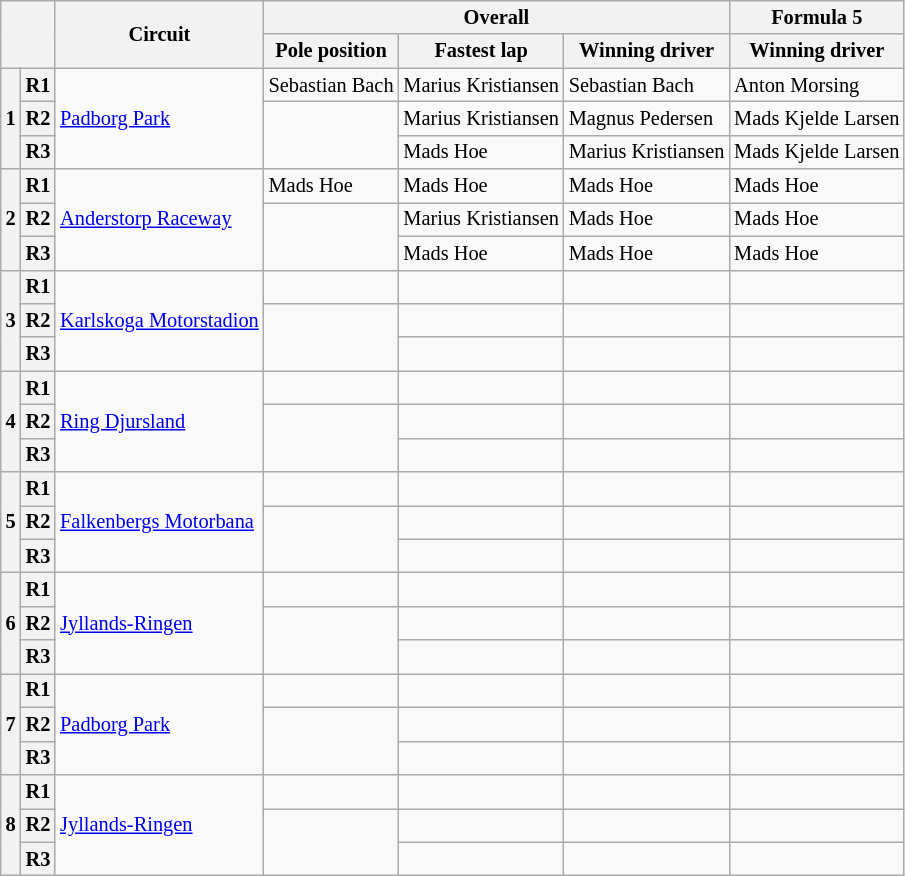<table class="wikitable" style="font-size: 85%">
<tr>
<th colspan=2 rowspan=2></th>
<th rowspan=2>Circuit</th>
<th colspan=3>Overall</th>
<th>Formula 5</th>
</tr>
<tr>
<th>Pole position</th>
<th>Fastest lap</th>
<th>Winning driver</th>
<th>Winning driver</th>
</tr>
<tr>
<th rowspan=3>1</th>
<th>R1</th>
<td rowspan=3> <a href='#'>Padborg Park</a></td>
<td> Sebastian Bach</td>
<td> Marius Kristiansen</td>
<td> Sebastian Bach</td>
<td> Anton Morsing</td>
</tr>
<tr>
<th>R2</th>
<td rowspan=2></td>
<td> Marius Kristiansen</td>
<td> Magnus Pedersen</td>
<td> Mads Kjelde Larsen</td>
</tr>
<tr>
<th>R3</th>
<td> Mads Hoe</td>
<td> Marius Kristiansen</td>
<td> Mads Kjelde Larsen</td>
</tr>
<tr>
<th rowspan=3>2</th>
<th>R1</th>
<td rowspan=3> <a href='#'>Anderstorp Raceway</a></td>
<td> Mads Hoe</td>
<td> Mads Hoe</td>
<td> Mads Hoe</td>
<td> Mads Hoe</td>
</tr>
<tr>
<th>R2</th>
<td rowspan=2></td>
<td> Marius Kristiansen</td>
<td> Mads Hoe</td>
<td> Mads Hoe</td>
</tr>
<tr>
<th>R3</th>
<td> Mads Hoe</td>
<td> Mads Hoe</td>
<td> Mads Hoe</td>
</tr>
<tr>
<th rowspan=3>3</th>
<th>R1</th>
<td rowspan=3> <a href='#'>Karlskoga Motorstadion</a></td>
<td></td>
<td></td>
<td></td>
<td></td>
</tr>
<tr>
<th>R2</th>
<td rowspan=2></td>
<td></td>
<td></td>
<td></td>
</tr>
<tr>
<th>R3</th>
<td></td>
<td></td>
<td></td>
</tr>
<tr>
<th rowspan=3>4</th>
<th>R1</th>
<td rowspan=3> <a href='#'>Ring Djursland</a></td>
<td></td>
<td></td>
<td></td>
<td></td>
</tr>
<tr>
<th>R2</th>
<td rowspan=2></td>
<td></td>
<td></td>
<td></td>
</tr>
<tr>
<th>R3</th>
<td></td>
<td></td>
<td></td>
</tr>
<tr>
<th rowspan=3>5</th>
<th>R1</th>
<td rowspan=3> <a href='#'>Falkenbergs Motorbana</a></td>
<td></td>
<td></td>
<td></td>
<td></td>
</tr>
<tr>
<th>R2</th>
<td rowspan=2></td>
<td></td>
<td></td>
<td></td>
</tr>
<tr>
<th>R3</th>
<td></td>
<td></td>
<td></td>
</tr>
<tr>
<th rowspan=3>6</th>
<th>R1</th>
<td rowspan=3> <a href='#'>Jyllands-Ringen</a></td>
<td></td>
<td></td>
<td></td>
<td></td>
</tr>
<tr>
<th>R2</th>
<td rowspan=2></td>
<td></td>
<td></td>
<td></td>
</tr>
<tr>
<th>R3</th>
<td></td>
<td></td>
<td></td>
</tr>
<tr>
<th rowspan=3>7</th>
<th>R1</th>
<td rowspan=3> <a href='#'>Padborg Park</a></td>
<td></td>
<td></td>
<td></td>
<td></td>
</tr>
<tr>
<th>R2</th>
<td rowspan=2></td>
<td></td>
<td></td>
<td></td>
</tr>
<tr>
<th>R3</th>
<td></td>
<td></td>
<td></td>
</tr>
<tr>
<th rowspan=3>8</th>
<th>R1</th>
<td rowspan=3> <a href='#'>Jyllands-Ringen</a></td>
<td></td>
<td></td>
<td></td>
<td></td>
</tr>
<tr>
<th>R2</th>
<td rowspan=2></td>
<td></td>
<td></td>
<td></td>
</tr>
<tr>
<th>R3</th>
<td></td>
<td></td>
<td></td>
</tr>
</table>
